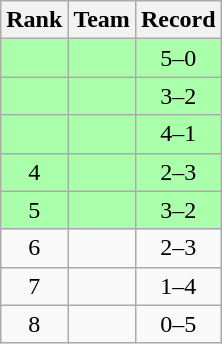<table class="wikitable">
<tr>
<th>Rank</th>
<th>Team</th>
<th>Record</th>
</tr>
<tr bgcolor=#aaffaa>
<td align=center></td>
<td></td>
<td align=center>5–0</td>
</tr>
<tr bgcolor=#aaffaa>
<td align=center></td>
<td></td>
<td align=center>3–2</td>
</tr>
<tr bgcolor=#aaffaa>
<td align=center></td>
<td></td>
<td align=center>4–1</td>
</tr>
<tr bgcolor=#aaffaa>
<td align=center>4</td>
<td></td>
<td align=center>2–3</td>
</tr>
<tr bgcolor=#aaffaa>
<td align=center>5</td>
<td></td>
<td align=center>3–2</td>
</tr>
<tr>
<td align=center>6</td>
<td></td>
<td align=center>2–3</td>
</tr>
<tr>
<td align=center>7</td>
<td></td>
<td align=center>1–4</td>
</tr>
<tr>
<td align=center>8</td>
<td></td>
<td align=center>0–5</td>
</tr>
</table>
